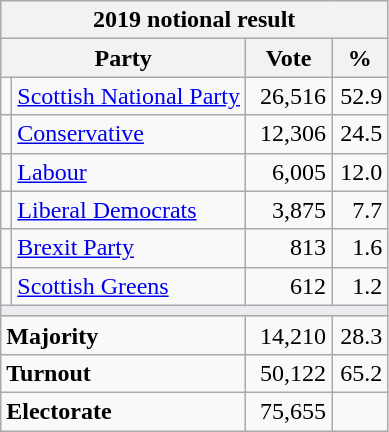<table class="wikitable">
<tr>
<th colspan="4">2019 notional result  </th>
</tr>
<tr>
<th bgcolor="#DDDDFF" width="130px" colspan="2">Party</th>
<th bgcolor="#DDDDFF" width="50px">Vote</th>
<th bgcolor="#DDDDFF" width="30px">%</th>
</tr>
<tr>
<td></td>
<td><a href='#'>Scottish National Party</a></td>
<td align=right>26,516</td>
<td align=right>52.9</td>
</tr>
<tr>
<td></td>
<td><a href='#'>Conservative</a></td>
<td align=right>12,306</td>
<td align=right>24.5</td>
</tr>
<tr>
<td></td>
<td><a href='#'>Labour</a></td>
<td align=right>6,005</td>
<td align=right>12.0</td>
</tr>
<tr>
<td></td>
<td><a href='#'>Liberal Democrats</a></td>
<td align=right>3,875</td>
<td align=right>7.7</td>
</tr>
<tr>
<td></td>
<td><a href='#'> Brexit Party</a></td>
<td align=right>813</td>
<td align=right>1.6</td>
</tr>
<tr>
<td></td>
<td><a href='#'>Scottish Greens</a></td>
<td align=right>612</td>
<td align=right>1.2</td>
</tr>
<tr>
<td colspan="4" bgcolor="#EAECF0"></td>
</tr>
<tr>
<td colspan="2"><strong>Majority</strong></td>
<td align="right">14,210</td>
<td align="right">28.3</td>
</tr>
<tr>
<td colspan="2"><strong>Turnout</strong></td>
<td align="right">50,122</td>
<td align="right">65.2</td>
</tr>
<tr>
<td colspan="2"><strong>Electorate</strong></td>
<td align=right>75,655</td>
</tr>
</table>
